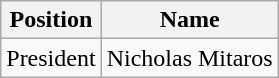<table class="wikitable">
<tr>
<th>Position</th>
<th>Name</th>
</tr>
<tr>
<td>President</td>
<td>Nicholas Mitaros</td>
</tr>
</table>
